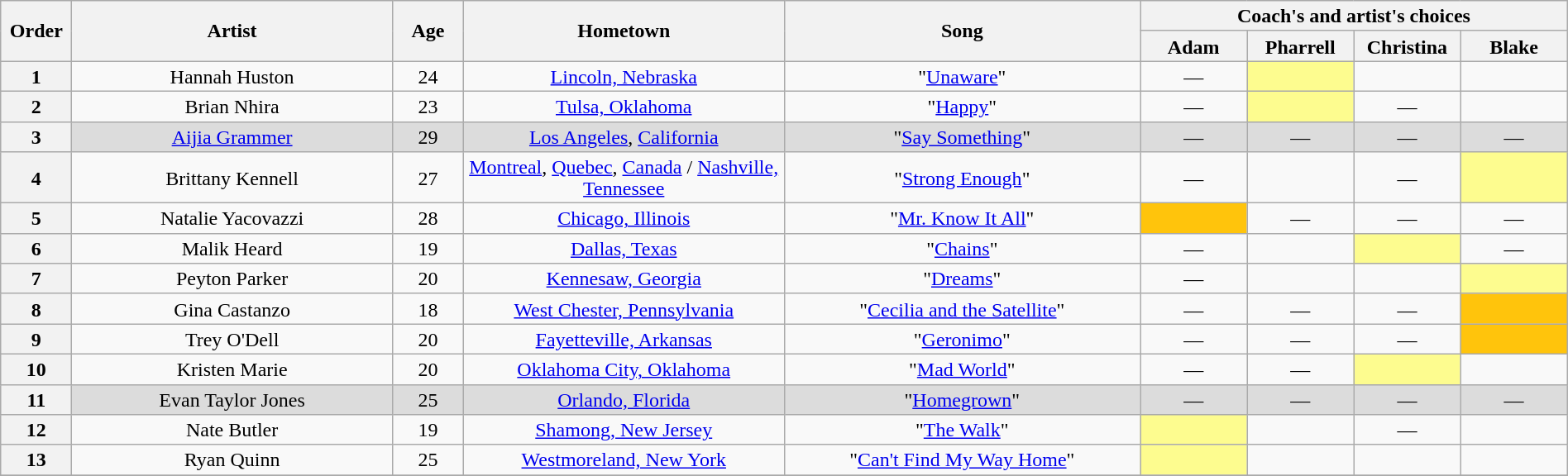<table class="wikitable" style="text-align:center; line-height:17px; width:100%;">
<tr>
<th scope="col" rowspan="2" style="width:04%;">Order</th>
<th scope="col" rowspan="2" style="width:18%;">Artist</th>
<th scope="col" rowspan="2" style="width:04%;">Age</th>
<th scope="col" rowspan="2" style="width:18%;">Hometown</th>
<th scope="col" rowspan="2" style="width:20%;">Song</th>
<th scope="col" colspan="4" style="width:24%;">Coach's and artist's choices</th>
</tr>
<tr>
<th style="width:06%;">Adam</th>
<th style="width:06%;">Pharrell</th>
<th style="width:06%;">Christina</th>
<th style="width:06%;">Blake</th>
</tr>
<tr>
<th>1</th>
<td>Hannah Huston</td>
<td>24</td>
<td><a href='#'>Lincoln, Nebraska</a></td>
<td>"<a href='#'>Unaware</a>"</td>
<td>—</td>
<td style="background:#fdfc8f;"><strong></strong></td>
<td><strong></strong></td>
<td><strong></strong></td>
</tr>
<tr>
<th>2</th>
<td>Brian Nhira</td>
<td>23</td>
<td><a href='#'>Tulsa, Oklahoma</a></td>
<td>"<a href='#'>Happy</a>"</td>
<td>—</td>
<td style="background:#fdfc8f;"><strong></strong></td>
<td>—</td>
<td><strong></strong></td>
</tr>
<tr style="background:#DCDCDC;">
<th>3</th>
<td><a href='#'>Aijia Grammer</a></td>
<td>29</td>
<td><a href='#'>Los Angeles</a>, <a href='#'>California</a></td>
<td>"<a href='#'>Say Something</a>"</td>
<td>—</td>
<td>—</td>
<td>—</td>
<td>—</td>
</tr>
<tr>
<th>4</th>
<td>Brittany Kennell</td>
<td>27</td>
<td><a href='#'>Montreal</a>, <a href='#'>Quebec</a>, <a href='#'>Canada</a> / <a href='#'>Nashville, Tennessee</a></td>
<td>"<a href='#'>Strong Enough</a>"</td>
<td>—</td>
<td><strong></strong></td>
<td>—</td>
<td style="background:#fdfc8f;"><strong></strong></td>
</tr>
<tr>
<th>5</th>
<td>Natalie Yacovazzi</td>
<td>28</td>
<td><a href='#'>Chicago, Illinois</a></td>
<td>"<a href='#'>Mr. Know It All</a>"</td>
<td style="background:#FFC40C;"><strong></strong></td>
<td>—</td>
<td>— </td>
<td>—</td>
</tr>
<tr>
<th>6</th>
<td>Malik Heard</td>
<td>19</td>
<td><a href='#'>Dallas, Texas</a></td>
<td>"<a href='#'>Chains</a>"</td>
<td>—</td>
<td><strong></strong></td>
<td style="background:#fdfc8f;"><strong></strong></td>
<td>—</td>
</tr>
<tr>
<th>7</th>
<td>Peyton Parker</td>
<td>20</td>
<td><a href='#'>Kennesaw, Georgia</a></td>
<td>"<a href='#'>Dreams</a>"</td>
<td>—</td>
<td><strong></strong></td>
<td><strong></strong></td>
<td style="background:#fdfc8f;"><strong></strong></td>
</tr>
<tr>
<th>8</th>
<td>Gina Castanzo</td>
<td>18</td>
<td><a href='#'>West Chester, Pennsylvania</a></td>
<td>"<a href='#'>Cecilia and the Satellite</a>"</td>
<td>—</td>
<td>—</td>
<td>—</td>
<td style="background:#FFC40C;"><strong></strong></td>
</tr>
<tr>
<th>9</th>
<td>Trey O'Dell</td>
<td>20</td>
<td><a href='#'>Fayetteville, Arkansas</a></td>
<td>"<a href='#'>Geronimo</a>"</td>
<td>—</td>
<td>—</td>
<td>—</td>
<td style="background:#FFC40C;"><strong></strong></td>
</tr>
<tr>
<th>10</th>
<td>Kristen Marie</td>
<td>20</td>
<td><a href='#'>Oklahoma City, Oklahoma</a></td>
<td>"<a href='#'>Mad World</a>"</td>
<td>—</td>
<td>—</td>
<td style="background:#fdfc8f;"><strong></strong></td>
<td><strong></strong></td>
</tr>
<tr style="background:#DCDCDC;">
<th>11</th>
<td>Evan Taylor Jones</td>
<td>25</td>
<td><a href='#'>Orlando, Florida</a></td>
<td>"<a href='#'>Homegrown</a>"</td>
<td>—</td>
<td>—</td>
<td>—</td>
<td>—</td>
</tr>
<tr>
<th>12</th>
<td>Nate Butler</td>
<td>19</td>
<td><a href='#'>Shamong, New Jersey</a></td>
<td>"<a href='#'>The Walk</a>"</td>
<td style="background:#fdfc8f;"><strong></strong></td>
<td><strong></strong></td>
<td>—</td>
<td><strong></strong></td>
</tr>
<tr>
<th>13</th>
<td>Ryan Quinn</td>
<td>25</td>
<td><a href='#'>Westmoreland, New York</a></td>
<td>"<a href='#'>Can't Find My Way Home</a>"</td>
<td style="background:#fdfc8f;"><strong></strong></td>
<td><strong></strong></td>
<td><strong></strong></td>
<td><strong></strong></td>
</tr>
<tr>
</tr>
</table>
